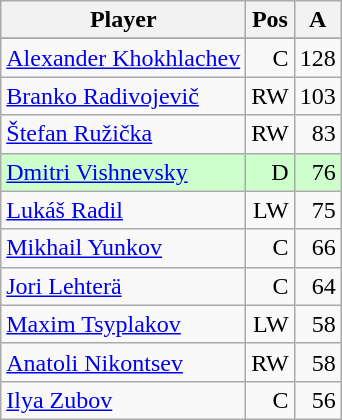<table class="wikitable">
<tr>
<th>Player</th>
<th>Pos</th>
<th>A</th>
</tr>
<tr style="text-align:center;" bgcolor="#cfc">
</tr>
<tr style="text-align:right;">
<td align="left"> <a href='#'>Alexander Khokhlachev</a></td>
<td>C</td>
<td>128</td>
</tr>
<tr align="right">
<td align="left"> <a href='#'>Branko Radivojevič</a></td>
<td>RW</td>
<td>103</td>
</tr>
<tr style="text-align:right;">
<td align="left"> <a href='#'>Štefan Ružička</a></td>
<td>RW</td>
<td>83</td>
</tr>
<tr style="text-align:right;" bgcolor="#cfc">
<td align="left"> <a href='#'>Dmitri Vishnevsky</a></td>
<td>D</td>
<td>76</td>
</tr>
<tr style="text-align:right;">
<td align="left"> <a href='#'>Lukáš Radil</a></td>
<td>LW</td>
<td>75</td>
</tr>
<tr style="text-align:right;">
<td align="left"> <a href='#'>Mikhail Yunkov</a></td>
<td>C</td>
<td>66</td>
</tr>
<tr style="text-align:right;">
<td align="left"> <a href='#'>Jori Lehterä</a></td>
<td>C</td>
<td>64</td>
</tr>
<tr style="text-align:right;">
<td align="left"> <a href='#'>Maxim Tsyplakov</a></td>
<td>LW</td>
<td>58</td>
</tr>
<tr style="text-align:right;">
<td align="left"> <a href='#'>Anatoli Nikontsev</a></td>
<td>RW</td>
<td>58</td>
</tr>
<tr style="text-align:right;">
<td align="left"> <a href='#'>Ilya Zubov</a></td>
<td>C</td>
<td>56</td>
</tr>
</table>
